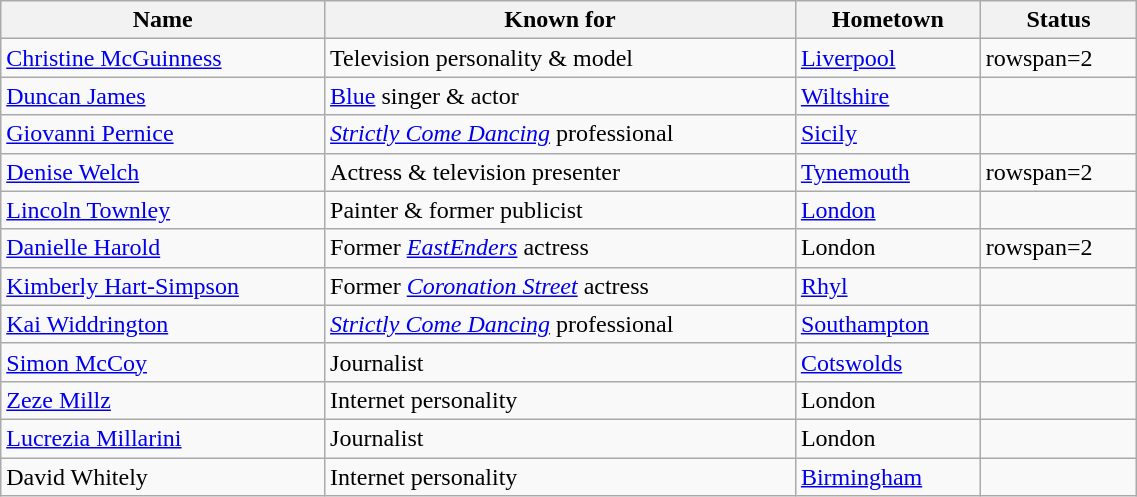<table class="wikitable sortable" width=60%>
<tr>
<th>Name</th>
<th>Known for</th>
<th>Hometown</th>
<th>Status</th>
</tr>
<tr>
<td><a href='#'>Christine McGuinness</a></td>
<td>Television personality & model</td>
<td><a href='#'>Liverpool</a></td>
<td>rowspan=2 </td>
</tr>
<tr>
<td><a href='#'>Duncan James</a></td>
<td><a href='#'>Blue</a> singer & actor</td>
<td><a href='#'>Wiltshire</a></td>
</tr>
<tr>
<td><a href='#'>Giovanni Pernice</a></td>
<td><em><a href='#'>Strictly Come Dancing</a></em> professional</td>
<td><a href='#'>Sicily</a></td>
<td></td>
</tr>
<tr>
<td><a href='#'>Denise Welch</a></td>
<td>Actress & television presenter</td>
<td><a href='#'>Tynemouth</a></td>
<td>rowspan=2 </td>
</tr>
<tr>
<td><a href='#'>Lincoln Townley</a></td>
<td>Painter & former publicist</td>
<td><a href='#'>London</a></td>
</tr>
<tr>
<td><a href='#'>Danielle Harold</a></td>
<td>Former <em><a href='#'>EastEnders</a></em> actress</td>
<td>London</td>
<td>rowspan=2 </td>
</tr>
<tr>
<td><a href='#'>Kimberly Hart-Simpson</a></td>
<td>Former <em><a href='#'>Coronation Street</a></em> actress</td>
<td><a href='#'>Rhyl</a></td>
</tr>
<tr>
<td><a href='#'>Kai Widdrington</a></td>
<td><em><a href='#'>Strictly Come Dancing</a></em> professional</td>
<td><a href='#'>Southampton</a></td>
<td></td>
</tr>
<tr>
<td><a href='#'>Simon McCoy</a></td>
<td>Journalist</td>
<td><a href='#'>Cotswolds</a></td>
<td></td>
</tr>
<tr>
<td><a href='#'>Zeze Millz</a></td>
<td>Internet personality</td>
<td>London</td>
<td></td>
</tr>
<tr>
<td><a href='#'>Lucrezia Millarini</a></td>
<td>Journalist</td>
<td>London</td>
<td></td>
</tr>
<tr>
<td>David Whitely</td>
<td>Internet personality</td>
<td><a href='#'>Birmingham</a></td>
<td></td>
</tr>
</table>
